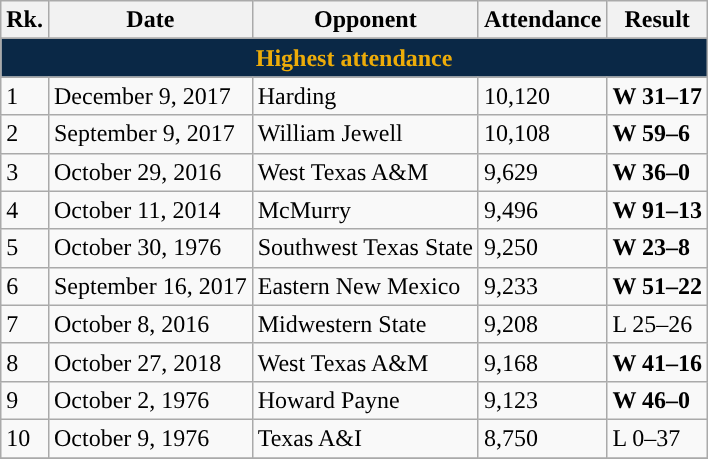<table class="wikitable">
<tr>
<th>Rk.</th>
<th>Date</th>
<th>Opponent</th>
<th>Attendance</th>
<th>Result</th>
</tr>
<tr>
</tr>
<tr>
<td align="center" Colspan="5" style="background:#0A2846; color:#EDAC09"><span><strong>Highest attendance</strong></span></td>
</tr>
<tr>
<td>1</td>
<td>December 9, 2017</td>
<td>Harding</td>
<td>10,120</td>
<td><strong>W 31–17</strong></td>
</tr>
<tr>
<td>2</td>
<td>September 9, 2017</td>
<td>William Jewell</td>
<td>10,108</td>
<td><strong>W 59–6</strong></td>
</tr>
<tr>
<td>3</td>
<td>October 29, 2016</td>
<td>West Texas A&M</td>
<td>9,629</td>
<td><strong>W 36–0</strong></td>
</tr>
<tr>
<td>4</td>
<td>October 11, 2014</td>
<td>McMurry</td>
<td>9,496</td>
<td><strong>W 91–13</strong></td>
</tr>
<tr>
<td>5</td>
<td>October 30, 1976</td>
<td>Southwest Texas State</td>
<td>9,250</td>
<td><strong>W 23–8</strong></td>
</tr>
<tr>
<td>6</td>
<td>September 16, 2017</td>
<td>Eastern New Mexico</td>
<td>9,233</td>
<td><strong>W 51–22</strong></td>
</tr>
<tr>
<td>7</td>
<td>October 8, 2016</td>
<td>Midwestern State</td>
<td>9,208</td>
<td>L 25–26</td>
</tr>
<tr>
<td>8</td>
<td>October 27, 2018</td>
<td>West Texas A&M</td>
<td>9,168</td>
<td><strong>W 41–16</strong></td>
</tr>
<tr>
<td>9</td>
<td>October 2, 1976</td>
<td>Howard Payne</td>
<td>9,123</td>
<td><strong>W 46–0</strong></td>
</tr>
<tr>
<td>10</td>
<td>October 9, 1976</td>
<td>Texas A&I</td>
<td>8,750</td>
<td>L 0–37</td>
</tr>
<tr>
</tr>
</table>
